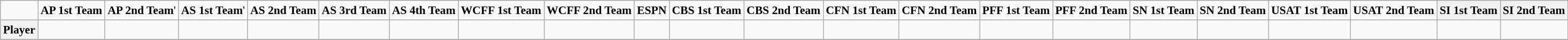<table class="wikitable" style="white-space:nowrap; font-size:90%;">
<tr>
<td></td>
<td><strong>AP 1st Team</strong></td>
<td><strong>AP 2nd Team</strong>'</td>
<td><strong>AS 1st Team</strong>'</td>
<td><strong>AS 2nd Team</strong></td>
<td><strong>AS 3rd Team</strong></td>
<td><strong>AS 4th Team</strong></td>
<td><strong>WCFF 1st Team</strong></td>
<td><strong>WCFF 2nd Team</strong></td>
<td><strong>ESPN</strong></td>
<td><strong>CBS 1st Team</strong></td>
<td><strong>CBS 2nd Team</strong></td>
<td><strong>CFN 1st Team</strong></td>
<td><strong>CFN 2nd Team</strong></td>
<td><strong>PFF 1st Team</strong></td>
<td><strong>PFF 2nd Team</strong></td>
<td><strong>SN 1st Team</strong></td>
<td><strong>SN 2nd Team</strong></td>
<td><strong>USAT 1st Team</strong></td>
<td><strong>USAT 2nd Team</strong></td>
<th><strong>SI 1st Team</strong></th>
<th><strong>SI 2nd Team</strong></th>
</tr>
<tr>
<th>Player</th>
<td></td>
<td></td>
<td></td>
<td></td>
<td></td>
<td></td>
<td></td>
<td></td>
<td></td>
<td></td>
<td></td>
<td></td>
<td></td>
<td></td>
<td></td>
<td></td>
<td></td>
<td></td>
<td></td>
<td></td>
<td></td>
</tr>
<tr>
</tr>
</table>
